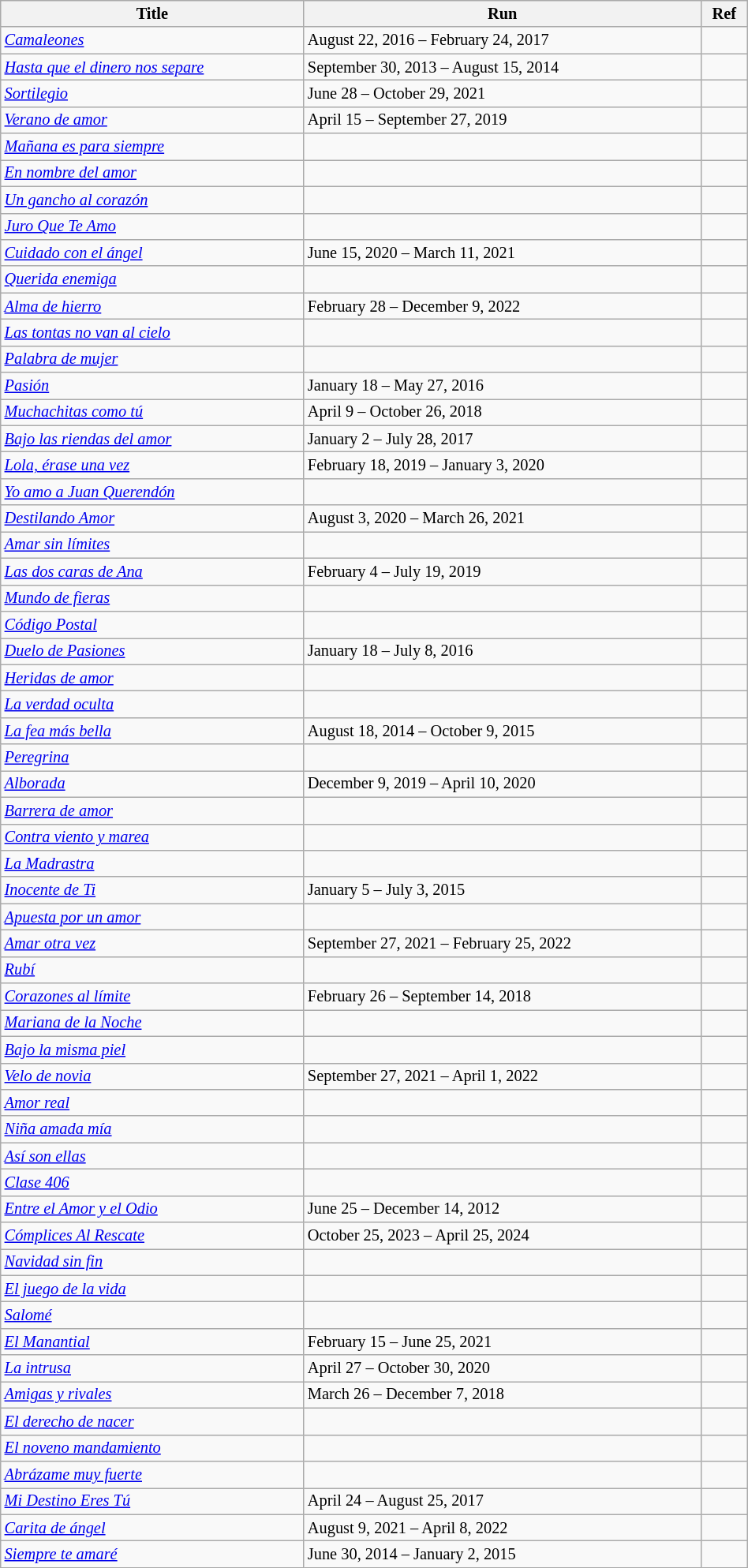<table class="wikitable sortable" style="width:50%; font-size:85%;">
<tr>
<th>Title</th>
<th>Run</th>
<th>Ref</th>
</tr>
<tr>
<td><em><a href='#'>Camaleones</a></em></td>
<td>August 22, 2016 – February 24, 2017</td>
<td></td>
</tr>
<tr>
<td><em><a href='#'>Hasta que el dinero nos separe</a></em></td>
<td>September 30, 2013 – August 15, 2014</td>
<td></td>
</tr>
<tr>
<td><em><a href='#'>Sortilegio</a></em></td>
<td>June 28 – October 29, 2021</td>
<td></td>
</tr>
<tr>
<td><em><a href='#'>Verano de amor</a></em></td>
<td>April 15 – September 27, 2019</td>
<td></td>
</tr>
<tr>
<td><em><a href='#'>Mañana es para siempre</a></em></td>
<td></td>
<td></td>
</tr>
<tr>
<td><em><a href='#'>En nombre del amor</a></em></td>
<td></td>
<td></td>
</tr>
<tr>
<td><em><a href='#'>Un gancho al corazón</a></em></td>
<td></td>
<td></td>
</tr>
<tr>
<td><em><a href='#'>Juro Que Te Amo</a></em></td>
<td></td>
<td></td>
</tr>
<tr>
<td><em><a href='#'>Cuidado con el ángel</a></em></td>
<td>June 15, 2020 – March 11, 2021</td>
<td></td>
</tr>
<tr>
<td><em><a href='#'>Querida enemiga</a></em></td>
<td></td>
<td></td>
</tr>
<tr>
<td><em><a href='#'>Alma de hierro</a></em></td>
<td>February 28 – December 9, 2022</td>
<td></td>
</tr>
<tr>
<td><em><a href='#'>Las tontas no van al cielo</a></em></td>
<td></td>
<td></td>
</tr>
<tr>
<td><em><a href='#'>Palabra de mujer</a></em></td>
<td></td>
<td></td>
</tr>
<tr>
<td><em><a href='#'>Pasión</a></em></td>
<td>January 18 – May 27, 2016</td>
<td></td>
</tr>
<tr>
<td><em><a href='#'>Muchachitas como tú</a></em></td>
<td>April 9 – October 26, 2018</td>
<td></td>
</tr>
<tr>
<td><em><a href='#'>Bajo las riendas del amor</a></em></td>
<td>January 2 – July 28, 2017</td>
<td></td>
</tr>
<tr>
<td><em><a href='#'>Lola, érase una vez</a></em></td>
<td>February 18, 2019 – January 3, 2020</td>
<td></td>
</tr>
<tr>
<td><em><a href='#'>Yo amo a Juan Querendón</a></em></td>
<td></td>
<td></td>
</tr>
<tr>
<td><em><a href='#'>Destilando Amor</a></em></td>
<td>August 3, 2020 – March 26, 2021</td>
<td></td>
</tr>
<tr>
<td><em><a href='#'>Amar sin límites</a></em></td>
<td></td>
<td></td>
</tr>
<tr>
<td><em><a href='#'>Las dos caras de Ana</a></em></td>
<td>February 4 – July 19, 2019</td>
<td></td>
</tr>
<tr>
<td><em><a href='#'>Mundo de fieras</a></em></td>
<td></td>
<td></td>
</tr>
<tr>
<td><em><a href='#'>Código Postal</a></em></td>
<td></td>
<td></td>
</tr>
<tr>
<td><em><a href='#'>Duelo de Pasiones</a></em></td>
<td>January 18 – July 8, 2016</td>
<td></td>
</tr>
<tr>
<td><em><a href='#'>Heridas de amor</a></em></td>
<td></td>
<td></td>
</tr>
<tr>
<td><em><a href='#'>La verdad oculta</a></em></td>
<td></td>
<td></td>
</tr>
<tr>
<td><em><a href='#'>La fea más bella</a></em></td>
<td>August 18, 2014 – October 9, 2015</td>
<td></td>
</tr>
<tr>
<td><em><a href='#'>Peregrina</a></em></td>
<td></td>
<td></td>
</tr>
<tr>
<td><em><a href='#'>Alborada</a></em></td>
<td>December 9, 2019 – April 10, 2020</td>
<td></td>
</tr>
<tr>
<td><em><a href='#'>Barrera de amor</a></em></td>
<td></td>
<td></td>
</tr>
<tr>
<td><em><a href='#'>Contra viento y marea</a></em></td>
<td></td>
<td></td>
</tr>
<tr>
<td><em><a href='#'>La Madrastra</a></em></td>
<td></td>
<td></td>
</tr>
<tr>
<td><em><a href='#'>Inocente de Ti</a></em></td>
<td>January 5 – July 3, 2015</td>
<td></td>
</tr>
<tr>
<td><em><a href='#'>Apuesta por un amor</a></em></td>
<td></td>
<td></td>
</tr>
<tr>
<td><em><a href='#'>Amar otra vez</a></em></td>
<td>September 27, 2021 – February 25, 2022</td>
<td></td>
</tr>
<tr>
<td><em><a href='#'>Rubí</a></em></td>
<td></td>
<td></td>
</tr>
<tr>
<td><em><a href='#'>Corazones al límite</a></em></td>
<td>February 26 – September 14, 2018</td>
<td></td>
</tr>
<tr>
<td><em><a href='#'>Mariana de la Noche</a></em></td>
<td></td>
<td></td>
</tr>
<tr>
<td><em><a href='#'>Bajo la misma piel</a></em></td>
<td></td>
<td></td>
</tr>
<tr>
<td><em><a href='#'>Velo de novia</a></em></td>
<td>September 27, 2021 – April 1, 2022</td>
<td></td>
</tr>
<tr>
<td><em><a href='#'>Amor real</a></em></td>
<td></td>
<td></td>
</tr>
<tr>
<td><em><a href='#'>Niña amada mía</a></em></td>
<td></td>
<td></td>
</tr>
<tr>
<td><em><a href='#'>Así son ellas</a></em></td>
<td></td>
<td></td>
</tr>
<tr>
<td><em><a href='#'>Clase 406</a></em></td>
<td></td>
<td></td>
</tr>
<tr>
<td><em><a href='#'>Entre el Amor y el Odio</a></em></td>
<td>June 25 – December 14, 2012</td>
<td></td>
</tr>
<tr>
<td><em><a href='#'>Cómplices Al Rescate</a></em></td>
<td>October 25, 2023 – April 25, 2024</td>
<td></td>
</tr>
<tr>
<td><em><a href='#'>Navidad sin fin</a></em></td>
<td></td>
<td></td>
</tr>
<tr>
<td><em><a href='#'>El juego de la vida</a></em></td>
<td></td>
<td></td>
</tr>
<tr>
<td><em><a href='#'>Salomé</a></em></td>
<td></td>
<td></td>
</tr>
<tr>
<td><em><a href='#'>El Manantial</a></em></td>
<td>February 15 – June 25, 2021</td>
<td></td>
</tr>
<tr>
<td><em><a href='#'>La intrusa</a></em></td>
<td>April 27 – October 30, 2020</td>
<td></td>
</tr>
<tr>
<td><em><a href='#'>Amigas y rivales</a></em></td>
<td>March 26 – December 7, 2018</td>
<td></td>
</tr>
<tr>
<td><em><a href='#'>El derecho de nacer</a></em></td>
<td></td>
<td></td>
</tr>
<tr>
<td><em><a href='#'>El noveno mandamiento</a></em></td>
<td></td>
<td></td>
</tr>
<tr>
<td><em><a href='#'>Abrázame muy fuerte</a></em></td>
<td></td>
<td></td>
</tr>
<tr>
<td><em><a href='#'>Mi Destino Eres Tú</a></em></td>
<td>April 24 – August 25, 2017</td>
<td></td>
</tr>
<tr>
<td><em><a href='#'>Carita de ángel</a></em></td>
<td>August 9, 2021 – April 8, 2022</td>
<td></td>
</tr>
<tr>
<td><em><a href='#'>Siempre te amaré</a></em></td>
<td>June 30, 2014 – January 2, 2015</td>
<td></td>
</tr>
</table>
